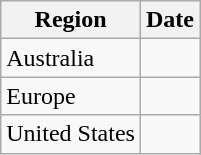<table class="wikitable">
<tr>
<th>Region</th>
<th>Date</th>
</tr>
<tr>
<td>Australia</td>
<td></td>
</tr>
<tr>
<td>Europe</td>
<td></td>
</tr>
<tr>
<td>United States</td>
<td></td>
</tr>
</table>
